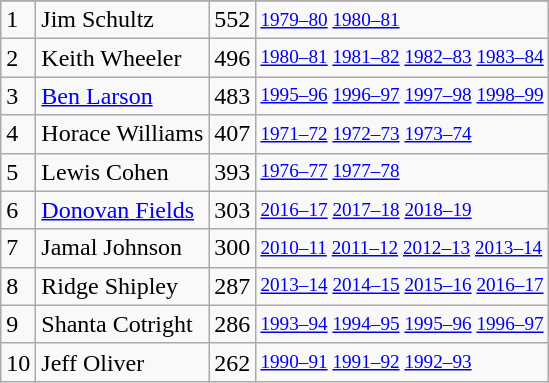<table class="wikitable">
<tr>
</tr>
<tr>
<td>1</td>
<td>Jim Schultz</td>
<td>552</td>
<td style="font-size:80%;"><a href='#'>1979–80</a> <a href='#'>1980–81</a></td>
</tr>
<tr>
<td>2</td>
<td>Keith Wheeler</td>
<td>496</td>
<td style="font-size:80%;"><a href='#'>1980–81</a> <a href='#'>1981–82</a> <a href='#'>1982–83</a> <a href='#'>1983–84</a></td>
</tr>
<tr>
<td>3</td>
<td><a href='#'>Ben Larson</a></td>
<td>483</td>
<td style="font-size:80%;"><a href='#'>1995–96</a> <a href='#'>1996–97</a> <a href='#'>1997–98</a> <a href='#'>1998–99</a></td>
</tr>
<tr>
<td>4</td>
<td>Horace Williams</td>
<td>407</td>
<td style="font-size:80%;"><a href='#'>1971–72</a> <a href='#'>1972–73</a> <a href='#'>1973–74</a></td>
</tr>
<tr>
<td>5</td>
<td>Lewis Cohen</td>
<td>393</td>
<td style="font-size:80%;"><a href='#'>1976–77</a> <a href='#'>1977–78</a></td>
</tr>
<tr>
<td>6</td>
<td><a href='#'>Donovan Fields</a></td>
<td>303</td>
<td style="font-size:80%;"><a href='#'>2016–17</a> <a href='#'>2017–18</a> <a href='#'>2018–19</a></td>
</tr>
<tr>
<td>7</td>
<td>Jamal Johnson</td>
<td>300</td>
<td style="font-size:80%;"><a href='#'>2010–11</a> <a href='#'>2011–12</a> <a href='#'>2012–13</a> <a href='#'>2013–14</a></td>
</tr>
<tr>
<td>8</td>
<td>Ridge Shipley</td>
<td>287</td>
<td style="font-size:80%;"><a href='#'>2013–14</a> <a href='#'>2014–15</a> <a href='#'>2015–16</a> <a href='#'>2016–17</a></td>
</tr>
<tr>
<td>9</td>
<td>Shanta Cotright</td>
<td>286</td>
<td style="font-size:80%;"><a href='#'>1993–94</a> <a href='#'>1994–95</a> <a href='#'>1995–96</a> <a href='#'>1996–97</a></td>
</tr>
<tr>
<td>10</td>
<td>Jeff Oliver</td>
<td>262</td>
<td style="font-size:80%;"><a href='#'>1990–91</a> <a href='#'>1991–92</a> <a href='#'>1992–93</a></td>
</tr>
</table>
